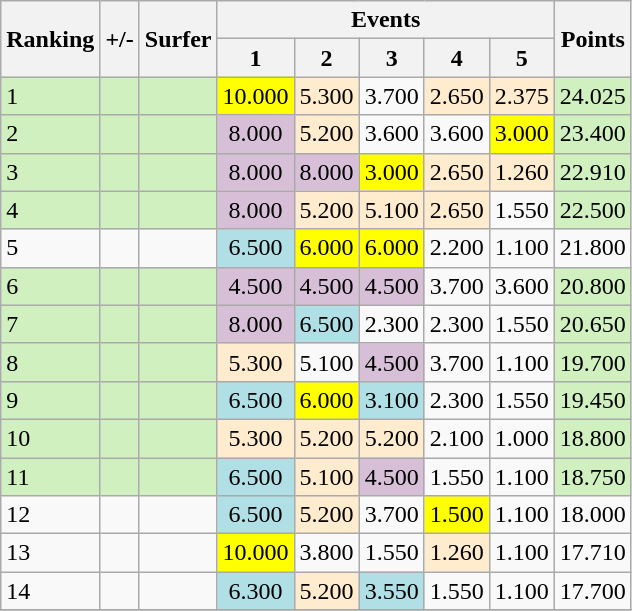<table class="wikitable" style="text-align: center;">
<tr>
<th rowspan="2">Ranking</th>
<th rowspan="2">+/-</th>
<th rowspan="2">Surfer</th>
<th colspan="5">Events</th>
<th rowspan="2">Points</th>
</tr>
<tr>
<th>1</th>
<th>2</th>
<th>3</th>
<th>4</th>
<th>5</th>
</tr>
<tr>
<td style="text-align:left" bgcolor=D0F0C0>1</td>
<td bgcolor=D0F0C0></td>
<td style="text-align:left" bgcolor=D0F0C0></td>
<td bgcolor=yellow><span>10.000</span></td>
<td bgcolor=ffebcd><span>5.300</span></td>
<td><span>3.700</span></td>
<td bgcolor=ffebcd><span>2.650</span></td>
<td bgcolor=ffebcd><span>2.375</span></td>
<td bgcolor=D0F0C0>24.025</td>
</tr>
<tr>
<td style="text-align:left" bgcolor=D0F0C0>2</td>
<td bgcolor=D0F0C0></td>
<td style="text-align:left" bgcolor=D0F0C0></td>
<td bgcolor=thistle><span>8.000</span></td>
<td bgcolor=ffebcd><span>5.200</span></td>
<td><span>3.600</span></td>
<td><span>3.600</span></td>
<td bgcolor=yellow><span>3.000</span></td>
<td bgcolor=D0F0C0>23.400</td>
</tr>
<tr>
<td style="text-align:left" bgcolor=D0F0C0>3</td>
<td bgcolor=D0F0C0></td>
<td style="text-align:left" bgcolor=D0F0C0></td>
<td bgcolor=thistle><span>8.000</span></td>
<td bgcolor=thistle><span>8.000</span></td>
<td bgcolor=yellow><span>3.000</span></td>
<td bgcolor=ffebcd><span>2.650</span></td>
<td bgcolor=ffebcd><span>1.260</span></td>
<td bgcolor=D0F0C0>22.910</td>
</tr>
<tr>
<td style="text-align:left" bgcolor=D0F0C0>4</td>
<td bgcolor=D0F0C0></td>
<td style="text-align:left" bgcolor=D0F0C0></td>
<td bgcolor=thistle><span>8.000</span></td>
<td bgcolor=ffebcd><span>5.200</span></td>
<td bgcolor=ffebcd><span>5.100</span></td>
<td bgcolor=ffebcd><span>2.650</span></td>
<td><span>1.550</span></td>
<td bgcolor=D0F0C0>22.500</td>
</tr>
<tr>
<td align=left>5</td>
<td></td>
<td align=left></td>
<td bgcolor=#B0E0E6><span>6.500</span></td>
<td bgcolor=yellow><span>6.000</span></td>
<td bgcolor=yellow><span>6.000</span></td>
<td><span>2.200</span></td>
<td><span>1.100</span></td>
<td>21.800</td>
</tr>
<tr>
<td style="text-align:left" bgcolor=D0F0C0>6</td>
<td bgcolor=D0F0C0></td>
<td style="text-align:left" bgcolor=D0F0C0></td>
<td bgcolor=thistle><span>4.500</span></td>
<td bgcolor=thistle><span>4.500</span></td>
<td bgcolor=thistle><span>4.500</span></td>
<td><span>3.700</span></td>
<td><span>3.600</span></td>
<td bgcolor=D0F0C0>20.800</td>
</tr>
<tr>
<td style="text-align:left" bgcolor=D0F0C0>7</td>
<td bgcolor=D0F0C0></td>
<td style="text-align:left" bgcolor=D0F0C0></td>
<td bgcolor=thistle><span>8.000</span></td>
<td bgcolor=#B0E0E6><span>6.500</span></td>
<td><span>2.300</span></td>
<td><span>2.300</span></td>
<td><span>1.550</span></td>
<td bgcolor=D0F0C0>20.650</td>
</tr>
<tr>
<td style="text-align:left" bgcolor=D0F0C0>8</td>
<td bgcolor=D0F0C0></td>
<td style="text-align:left" bgcolor=D0F0C0></td>
<td bgcolor=ffebcd><span>5.300</span></td>
<td><span>5.100</span></td>
<td bgcolor=thistle><span>4.500</span></td>
<td><span>3.700</span></td>
<td><span>1.100</span></td>
<td bgcolor=D0F0C0>19.700</td>
</tr>
<tr>
<td style="text-align:left" bgcolor=D0F0C0>9</td>
<td bgcolor=D0F0C0></td>
<td style="text-align:left" bgcolor=D0F0C0></td>
<td bgcolor=#B0E0E6><span>6.500</span></td>
<td bgcolor=yellow><span>6.000</span></td>
<td bgcolor=#B0E0E6><span>3.100</span></td>
<td><span>2.300</span></td>
<td><span>1.550</span></td>
<td bgcolor=D0F0C0>19.450</td>
</tr>
<tr>
<td style="text-align:left" bgcolor=D0F0C0>10</td>
<td bgcolor=D0F0C0></td>
<td style="text-align:left" bgcolor=D0F0C0></td>
<td bgcolor=ffebcd><span>5.300</span></td>
<td bgcolor=ffebcd><span>5.200</span></td>
<td bgcolor=ffebcd><span>5.200</span></td>
<td><span>2.100</span></td>
<td><span>1.000</span></td>
<td bgcolor=D0F0C0>18.800</td>
</tr>
<tr>
<td style="text-align:left" bgcolor=D0F0C0>11</td>
<td bgcolor=D0F0C0></td>
<td style="text-align:left" bgcolor=D0F0C0></td>
<td bgcolor=#B0E0E6><span>6.500</span></td>
<td bgcolor=ffebcd><span>5.100</span></td>
<td bgcolor=thistle><span>4.500</span></td>
<td><span>1.550</span></td>
<td><span>1.100</span></td>
<td bgcolor=D0F0C0>18.750</td>
</tr>
<tr>
<td align=left>12</td>
<td></td>
<td align=left></td>
<td bgcolor=#B0E0E6><span>6.500</span></td>
<td bgcolor=ffebcd><span>5.200</span></td>
<td><span>3.700</span></td>
<td bgcolor=yellow><span>1.500</span></td>
<td><span>1.100</span></td>
<td>18.000</td>
</tr>
<tr>
<td align=left>13</td>
<td></td>
<td align=left></td>
<td bgcolor=yellow><span>10.000</span></td>
<td><span>3.800</span></td>
<td><span>1.550</span></td>
<td bgcolor=ffebcd><span>1.260</span></td>
<td><span>1.100</span></td>
<td>17.710</td>
</tr>
<tr>
<td align=left>14</td>
<td></td>
<td align=left></td>
<td bgcolor=#B0E0E6><span>6.300</span></td>
<td bgcolor=ffebcd><span>5.200</span></td>
<td bgcolor=#B0E0E6><span>3.550</span></td>
<td><span>1.550</span></td>
<td><span>1.100</span></td>
<td>17.700</td>
</tr>
<tr>
</tr>
</table>
